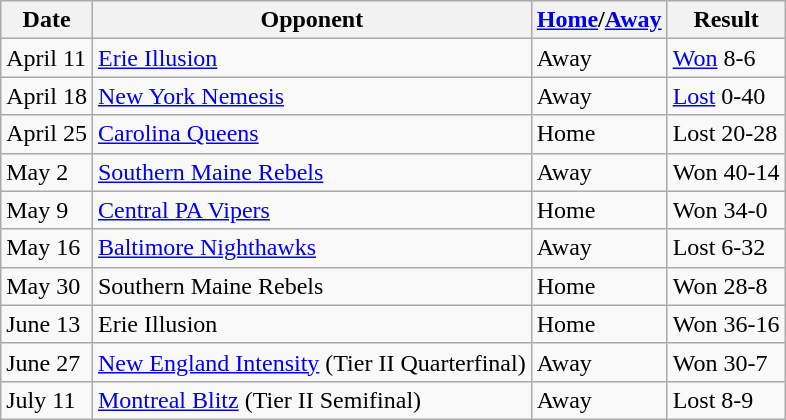<table class="wikitable">
<tr>
<th>Date</th>
<th>Opponent</th>
<th><a href='#'>Home</a>/<a href='#'>Away</a></th>
<th>Result</th>
</tr>
<tr>
<td>April 11</td>
<td><a href='#'>Erie Illusion</a></td>
<td>Away</td>
<td><a href='#'>Won</a> 8-6</td>
</tr>
<tr>
<td>April 18</td>
<td><a href='#'>New York Nemesis</a></td>
<td>Away</td>
<td><a href='#'>Lost</a> 0-40</td>
</tr>
<tr>
<td>April 25</td>
<td><a href='#'>Carolina Queens</a></td>
<td>Home</td>
<td>Lost 20-28</td>
</tr>
<tr>
<td>May 2</td>
<td><a href='#'>Southern Maine Rebels</a></td>
<td>Away</td>
<td>Won 40-14</td>
</tr>
<tr>
<td>May 9</td>
<td><a href='#'>Central PA Vipers</a></td>
<td>Home</td>
<td>Won 34-0</td>
</tr>
<tr>
<td>May 16</td>
<td><a href='#'>Baltimore Nighthawks</a></td>
<td>Away</td>
<td>Lost 6-32</td>
</tr>
<tr>
<td>May 30</td>
<td>Southern Maine Rebels</td>
<td>Home</td>
<td>Won 28-8</td>
</tr>
<tr>
<td>June 13</td>
<td>Erie Illusion</td>
<td>Home</td>
<td>Won 36-16</td>
</tr>
<tr>
<td>June 27</td>
<td><a href='#'>New England Intensity</a> (Tier II Quarterfinal)</td>
<td>Away</td>
<td>Won 30-7</td>
</tr>
<tr>
<td>July 11</td>
<td><a href='#'>Montreal Blitz</a> (Tier II Semifinal)</td>
<td>Away</td>
<td>Lost 8-9</td>
</tr>
</table>
